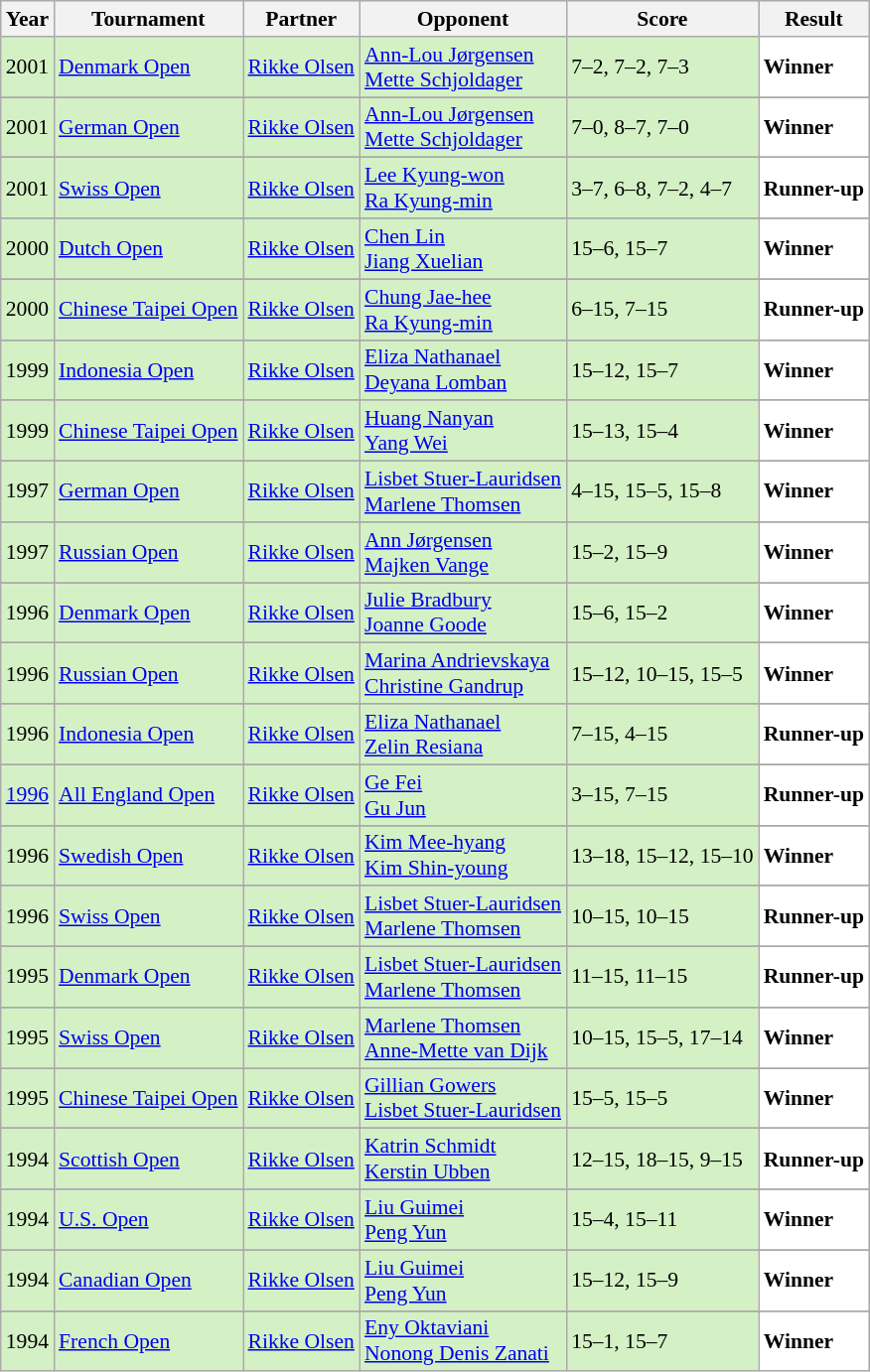<table class="sortable wikitable" style="font-size: 90%;">
<tr>
<th>Year</th>
<th>Tournament</th>
<th>Partner</th>
<th>Opponent</th>
<th>Score</th>
<th>Result</th>
</tr>
<tr style="background:#D4F1C5">
<td align="center">2001</td>
<td align="left"><a href='#'>Denmark Open</a></td>
<td align="left"> <a href='#'>Rikke Olsen</a></td>
<td align="left"> <a href='#'>Ann-Lou Jørgensen</a> <br>  <a href='#'>Mette Schjoldager</a></td>
<td align="left">7–2, 7–2, 7–3</td>
<td style="text-align:left; background:white"> <strong>Winner</strong></td>
</tr>
<tr>
</tr>
<tr style="background:#D4F1C5">
<td align="center">2001</td>
<td align="left"><a href='#'>German Open</a></td>
<td align="left"> <a href='#'>Rikke Olsen</a></td>
<td align="left"> <a href='#'>Ann-Lou Jørgensen</a> <br>  <a href='#'>Mette Schjoldager</a></td>
<td align="left">7–0, 8–7, 7–0</td>
<td style="text-align:left; background:white"> <strong>Winner</strong></td>
</tr>
<tr>
</tr>
<tr style="background:#D4F1C5">
<td align="center">2001</td>
<td align="left"><a href='#'>Swiss Open</a></td>
<td align="left"> <a href='#'>Rikke Olsen</a></td>
<td align="left"> <a href='#'>Lee Kyung-won</a> <br>  <a href='#'>Ra Kyung-min</a></td>
<td align="left">3–7, 6–8, 7–2, 4–7</td>
<td style="text-align:left; background:white"> <strong>Runner-up</strong></td>
</tr>
<tr>
</tr>
<tr style="background:#D4F1C5">
<td align="center">2000</td>
<td align="left"><a href='#'>Dutch Open</a></td>
<td align="left"> <a href='#'>Rikke Olsen</a></td>
<td align="left"> <a href='#'>Chen Lin</a> <br>  <a href='#'>Jiang Xuelian</a></td>
<td align="left">15–6, 15–7</td>
<td style="text-align:left; background:white"> <strong>Winner</strong></td>
</tr>
<tr>
</tr>
<tr style="background:#D4F1C5">
<td align="center">2000</td>
<td align="left"><a href='#'>Chinese Taipei Open</a></td>
<td align="left"> <a href='#'>Rikke Olsen</a></td>
<td align="left"> <a href='#'>Chung Jae-hee</a> <br>  <a href='#'>Ra Kyung-min</a></td>
<td align="left">6–15, 7–15</td>
<td style="text-align:left; background:white"> <strong>Runner-up</strong></td>
</tr>
<tr>
</tr>
<tr style="background:#D4F1C5">
<td align="center">1999</td>
<td align="left"><a href='#'>Indonesia Open</a></td>
<td align="left"> <a href='#'>Rikke Olsen</a></td>
<td align="left"> <a href='#'>Eliza Nathanael</a> <br>  <a href='#'>Deyana Lomban</a></td>
<td align="left">15–12, 15–7</td>
<td style="text-align:left; background:white"> <strong>Winner</strong></td>
</tr>
<tr>
</tr>
<tr style="background:#D4F1C5">
<td align="center">1999</td>
<td align="left"><a href='#'>Chinese Taipei Open</a></td>
<td align="left"> <a href='#'>Rikke Olsen</a></td>
<td align="left"> <a href='#'>Huang Nanyan</a> <br>  <a href='#'>Yang Wei</a></td>
<td align="left">15–13, 15–4</td>
<td style="text-align:left; background:white"> <strong>Winner</strong></td>
</tr>
<tr>
</tr>
<tr style="background:#D4F1C5">
<td align="center">1997</td>
<td align="left"><a href='#'>German Open</a></td>
<td align="left"> <a href='#'>Rikke Olsen</a></td>
<td align="left"> <a href='#'>Lisbet Stuer-Lauridsen</a> <br>  <a href='#'>Marlene Thomsen</a></td>
<td align="left">4–15, 15–5, 15–8</td>
<td style="text-align:left; background:white"> <strong>Winner</strong></td>
</tr>
<tr>
</tr>
<tr style="background:#D4F1C5">
<td align="center">1997</td>
<td align="left"><a href='#'>Russian Open</a></td>
<td align="left"> <a href='#'>Rikke Olsen</a></td>
<td align="left"> <a href='#'>Ann Jørgensen</a> <br>  <a href='#'>Majken Vange</a></td>
<td align="left">15–2, 15–9</td>
<td style="text-align:left; background:white"> <strong>Winner</strong></td>
</tr>
<tr>
</tr>
<tr style="background:#D4F1C5">
<td align="center">1996</td>
<td align="left"><a href='#'>Denmark Open</a></td>
<td align="left"> <a href='#'>Rikke Olsen</a></td>
<td align="left"> <a href='#'>Julie Bradbury</a> <br>  <a href='#'>Joanne Goode</a></td>
<td align="left">15–6, 15–2</td>
<td style="text-align:left; background:white"> <strong>Winner</strong></td>
</tr>
<tr>
</tr>
<tr style="background:#D4F1C5">
<td align="center">1996</td>
<td align="left"><a href='#'>Russian Open</a></td>
<td align="left"> <a href='#'>Rikke Olsen</a></td>
<td align="left"> <a href='#'>Marina Andrievskaya</a> <br>  <a href='#'>Christine Gandrup</a></td>
<td align="left">15–12, 10–15, 15–5</td>
<td style="text-align:left; background:white"> <strong>Winner</strong></td>
</tr>
<tr>
</tr>
<tr style="background:#D4F1C5">
<td align="center">1996</td>
<td align="left"><a href='#'>Indonesia Open</a></td>
<td align="left"> <a href='#'>Rikke Olsen</a></td>
<td align="left"> <a href='#'>Eliza Nathanael</a> <br>  <a href='#'>Zelin Resiana</a></td>
<td align="left">7–15, 4–15</td>
<td style="text-align:left; background:white"> <strong>Runner-up</strong></td>
</tr>
<tr>
</tr>
<tr style="background:#D4F1C5">
<td align="center"><a href='#'>1996</a></td>
<td align="left"><a href='#'>All England Open</a></td>
<td align="left"> <a href='#'>Rikke Olsen</a></td>
<td align="left"> <a href='#'>Ge Fei</a> <br>  <a href='#'>Gu Jun</a></td>
<td align="left">3–15, 7–15</td>
<td style="text-align:left; background:white"> <strong>Runner-up</strong></td>
</tr>
<tr>
</tr>
<tr style="background:#D4F1C5">
<td align="center">1996</td>
<td align="left"><a href='#'>Swedish Open</a></td>
<td align="left"> <a href='#'>Rikke Olsen</a></td>
<td align="left"> <a href='#'>Kim Mee-hyang</a> <br>  <a href='#'>Kim Shin-young</a></td>
<td align="left">13–18, 15–12, 15–10</td>
<td style="text-align:left; background:white"> <strong>Winner</strong></td>
</tr>
<tr>
</tr>
<tr style="background:#D4F1C5">
<td align="center">1996</td>
<td align="left"><a href='#'>Swiss Open</a></td>
<td align="left"> <a href='#'>Rikke Olsen</a></td>
<td align="left"> <a href='#'>Lisbet Stuer-Lauridsen</a> <br>  <a href='#'>Marlene Thomsen</a></td>
<td align="left">10–15, 10–15</td>
<td style="text-align:left; background:white"> <strong>Runner-up</strong></td>
</tr>
<tr>
</tr>
<tr style="background:#D4F1C5">
<td align="center">1995</td>
<td align="left"><a href='#'>Denmark Open</a></td>
<td align="left"> <a href='#'>Rikke Olsen</a></td>
<td align="left"> <a href='#'>Lisbet Stuer-Lauridsen</a> <br>  <a href='#'>Marlene Thomsen</a></td>
<td align="left">11–15, 11–15</td>
<td style="text-align:left; background:white"> <strong>Runner-up</strong></td>
</tr>
<tr>
</tr>
<tr style="background:#D4F1C5">
<td align="center">1995</td>
<td align="left"><a href='#'>Swiss Open</a></td>
<td align="left"> <a href='#'>Rikke Olsen</a></td>
<td align="left"> <a href='#'>Marlene Thomsen</a> <br>  <a href='#'>Anne-Mette van Dijk</a></td>
<td align="left">10–15, 15–5, 17–14</td>
<td style="text-align:left; background:white"> <strong>Winner</strong></td>
</tr>
<tr>
</tr>
<tr style="background:#D4F1C5">
<td align="center">1995</td>
<td align="left"><a href='#'>Chinese Taipei Open</a></td>
<td align="left"> <a href='#'>Rikke Olsen</a></td>
<td align="left"> <a href='#'>Gillian Gowers</a> <br>  <a href='#'>Lisbet Stuer-Lauridsen</a></td>
<td align="left">15–5, 15–5</td>
<td style="text-align:left; background:white"> <strong>Winner</strong></td>
</tr>
<tr>
</tr>
<tr style="background:#D4F1C5">
<td align="center">1994</td>
<td align="left"><a href='#'>Scottish Open</a></td>
<td align="left"> <a href='#'>Rikke Olsen</a></td>
<td align="left"> <a href='#'>Katrin Schmidt</a> <br>  <a href='#'>Kerstin Ubben</a></td>
<td align="left">12–15, 18–15, 9–15</td>
<td style="text-align:left; background:white"> <strong>Runner-up</strong></td>
</tr>
<tr>
</tr>
<tr style="background:#D4F1C5">
<td align="center">1994</td>
<td align="left"><a href='#'>U.S. Open</a></td>
<td align="left"> <a href='#'>Rikke Olsen</a></td>
<td align="left"> <a href='#'>Liu Guimei</a> <br>  <a href='#'>Peng Yun</a></td>
<td align="left">15–4, 15–11</td>
<td style="text-align:left; background:white"> <strong>Winner</strong></td>
</tr>
<tr>
</tr>
<tr style="background:#D4F1C5">
<td align="center">1994</td>
<td align="left"><a href='#'>Canadian Open</a></td>
<td align="left"> <a href='#'>Rikke Olsen</a></td>
<td align="left"> <a href='#'>Liu Guimei</a> <br>  <a href='#'>Peng Yun</a></td>
<td align="left">15–12, 15–9</td>
<td style="text-align:left; background:white"> <strong>Winner</strong></td>
</tr>
<tr>
</tr>
<tr style="background:#D4F1C5">
<td align="center">1994</td>
<td align="left"><a href='#'>French Open</a></td>
<td align="left"> <a href='#'>Rikke Olsen</a></td>
<td align="left"> <a href='#'>Eny Oktaviani</a> <br>  <a href='#'>Nonong Denis Zanati</a></td>
<td align="left">15–1, 15–7</td>
<td style="text-align:left; background:white"> <strong>Winner</strong></td>
</tr>
</table>
